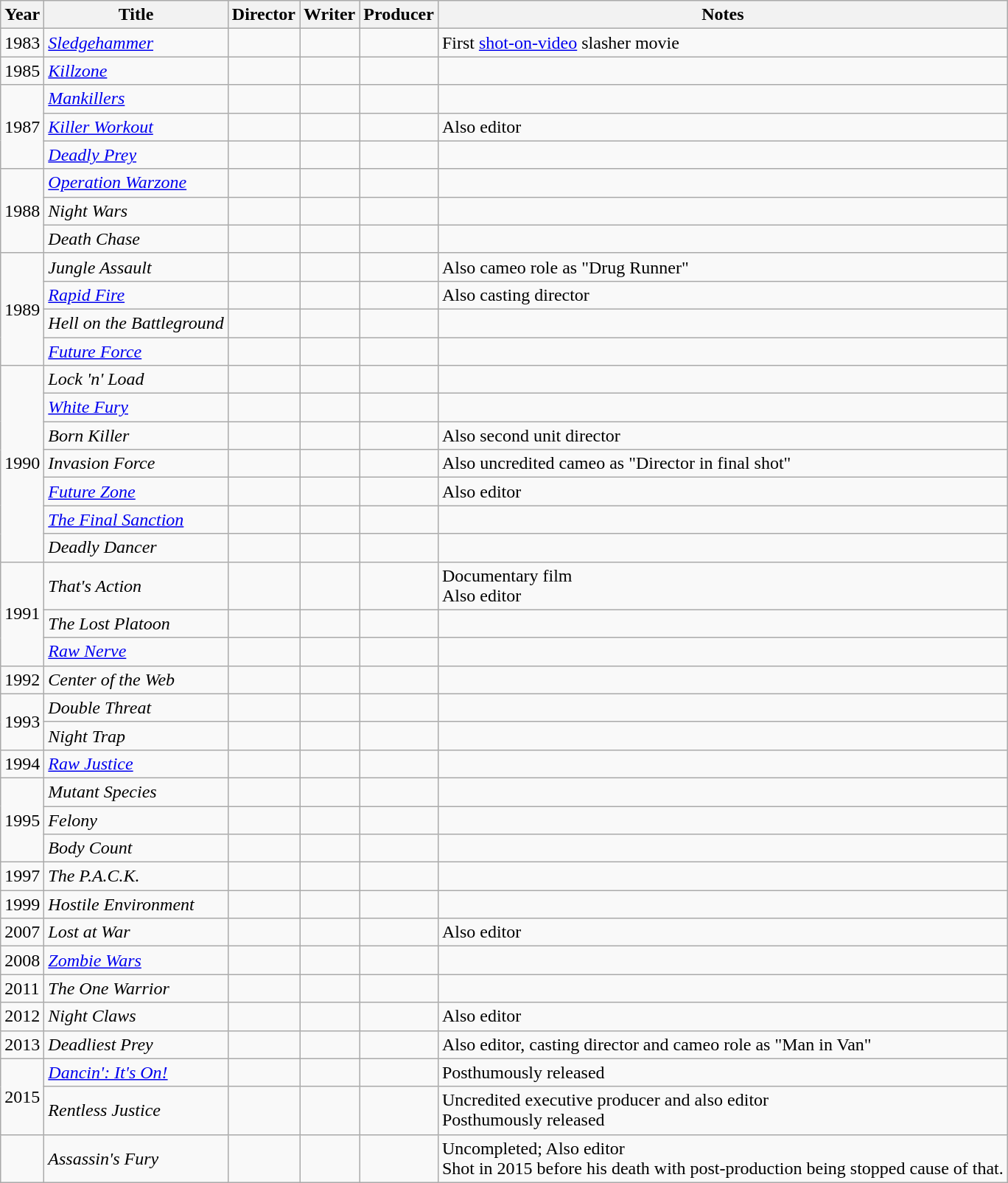<table class="wikitable sortable">
<tr>
<th>Year</th>
<th>Title</th>
<th>Director</th>
<th>Writer</th>
<th>Producer</th>
<th>Notes</th>
</tr>
<tr>
<td>1983</td>
<td><em><a href='#'>Sledgehammer</a></em></td>
<td></td>
<td></td>
<td></td>
<td>First <a href='#'>shot-on-video</a> slasher movie</td>
</tr>
<tr>
<td>1985</td>
<td><em><a href='#'>Killzone</a></em></td>
<td></td>
<td></td>
<td></td>
<td></td>
</tr>
<tr>
<td rowspan=3>1987</td>
<td><em><a href='#'>Mankillers</a></em></td>
<td></td>
<td></td>
<td></td>
<td></td>
</tr>
<tr>
<td><em><a href='#'>Killer Workout</a></em></td>
<td></td>
<td></td>
<td></td>
<td>Also editor</td>
</tr>
<tr>
<td><em><a href='#'>Deadly Prey</a></em></td>
<td></td>
<td></td>
<td></td>
<td></td>
</tr>
<tr>
<td rowspan=3>1988</td>
<td><em><a href='#'>Operation Warzone</a></em></td>
<td></td>
<td></td>
<td></td>
<td></td>
</tr>
<tr>
<td><em>Night Wars</em></td>
<td></td>
<td></td>
<td></td>
<td></td>
</tr>
<tr>
<td><em>Death Chase</em></td>
<td></td>
<td></td>
<td></td>
<td></td>
</tr>
<tr>
<td rowspan=4>1989</td>
<td><em>Jungle Assault</em></td>
<td></td>
<td></td>
<td></td>
<td>Also cameo role as "Drug Runner"</td>
</tr>
<tr>
<td><em><a href='#'>Rapid Fire</a></em></td>
<td></td>
<td></td>
<td></td>
<td>Also casting director</td>
</tr>
<tr>
<td><em>Hell on the Battleground</em></td>
<td></td>
<td></td>
<td></td>
<td></td>
</tr>
<tr>
<td><em><a href='#'>Future Force</a></em></td>
<td></td>
<td></td>
<td></td>
<td></td>
</tr>
<tr>
<td rowspan=7>1990</td>
<td><em>Lock 'n' Load</em></td>
<td></td>
<td></td>
<td></td>
<td></td>
</tr>
<tr>
<td><em><a href='#'>White Fury</a></em></td>
<td></td>
<td></td>
<td></td>
<td></td>
</tr>
<tr>
<td><em>Born Killer</em></td>
<td></td>
<td></td>
<td></td>
<td>Also second unit director</td>
</tr>
<tr>
<td><em>Invasion Force</em></td>
<td></td>
<td></td>
<td></td>
<td>Also uncredited cameo as "Director in final shot"</td>
</tr>
<tr>
<td><em><a href='#'>Future Zone</a></em></td>
<td></td>
<td></td>
<td></td>
<td>Also editor</td>
</tr>
<tr>
<td><em><a href='#'>The Final Sanction</a></em></td>
<td></td>
<td></td>
<td></td>
<td></td>
</tr>
<tr>
<td><em>Deadly Dancer</em></td>
<td></td>
<td></td>
<td></td>
<td></td>
</tr>
<tr>
<td rowspan=3>1991</td>
<td><em>That's Action</em></td>
<td></td>
<td></td>
<td></td>
<td>Documentary film<br>Also editor</td>
</tr>
<tr>
<td><em>The Lost Platoon</em></td>
<td></td>
<td></td>
<td></td>
<td></td>
</tr>
<tr>
<td><em><a href='#'>Raw Nerve</a></em></td>
<td></td>
<td></td>
<td></td>
<td></td>
</tr>
<tr>
<td>1992</td>
<td><em>Center of the Web</em></td>
<td></td>
<td></td>
<td></td>
<td></td>
</tr>
<tr>
<td rowspan=2>1993</td>
<td><em>Double Threat</em></td>
<td></td>
<td></td>
<td></td>
<td></td>
</tr>
<tr>
<td><em>Night Trap</em></td>
<td></td>
<td></td>
<td></td>
<td></td>
</tr>
<tr>
<td>1994</td>
<td><em><a href='#'>Raw Justice</a></em></td>
<td></td>
<td></td>
<td></td>
<td></td>
</tr>
<tr>
<td rowspan=3>1995</td>
<td><em>Mutant Species</em></td>
<td></td>
<td></td>
<td></td>
<td></td>
</tr>
<tr>
<td><em>Felony</em></td>
<td></td>
<td></td>
<td></td>
<td></td>
</tr>
<tr>
<td><em>Body Count</em></td>
<td></td>
<td></td>
<td></td>
<td></td>
</tr>
<tr>
<td>1997</td>
<td><em>The P.A.C.K.</em></td>
<td></td>
<td></td>
<td></td>
<td></td>
</tr>
<tr>
<td>1999</td>
<td><em>Hostile Environment</em></td>
<td></td>
<td></td>
<td></td>
<td></td>
</tr>
<tr>
<td>2007</td>
<td><em>Lost at War</em></td>
<td></td>
<td></td>
<td></td>
<td>Also editor</td>
</tr>
<tr>
<td>2008</td>
<td><em><a href='#'>Zombie Wars</a></em></td>
<td></td>
<td></td>
<td></td>
<td></td>
</tr>
<tr>
<td>2011</td>
<td><em>The One Warrior</em></td>
<td></td>
<td></td>
<td></td>
<td></td>
</tr>
<tr>
<td>2012</td>
<td><em>Night Claws</em></td>
<td></td>
<td></td>
<td></td>
<td>Also editor</td>
</tr>
<tr>
<td>2013</td>
<td><em>Deadliest Prey</em></td>
<td></td>
<td></td>
<td></td>
<td>Also editor, casting director and cameo role as "Man in Van"</td>
</tr>
<tr>
<td rowspan=2>2015</td>
<td><em> <a href='#'>Dancin': It's On!</a></em></td>
<td></td>
<td></td>
<td></td>
<td>Posthumously released</td>
</tr>
<tr>
<td><em>Rentless Justice</em></td>
<td></td>
<td></td>
<td></td>
<td>Uncredited executive producer and also editor<br>Posthumously released</td>
</tr>
<tr>
<td></td>
<td><em>Assassin's Fury</em></td>
<td></td>
<td></td>
<td></td>
<td>Uncompleted; Also editor<br>Shot in 2015 before his death with post-production being stopped cause of that.</td>
</tr>
</table>
